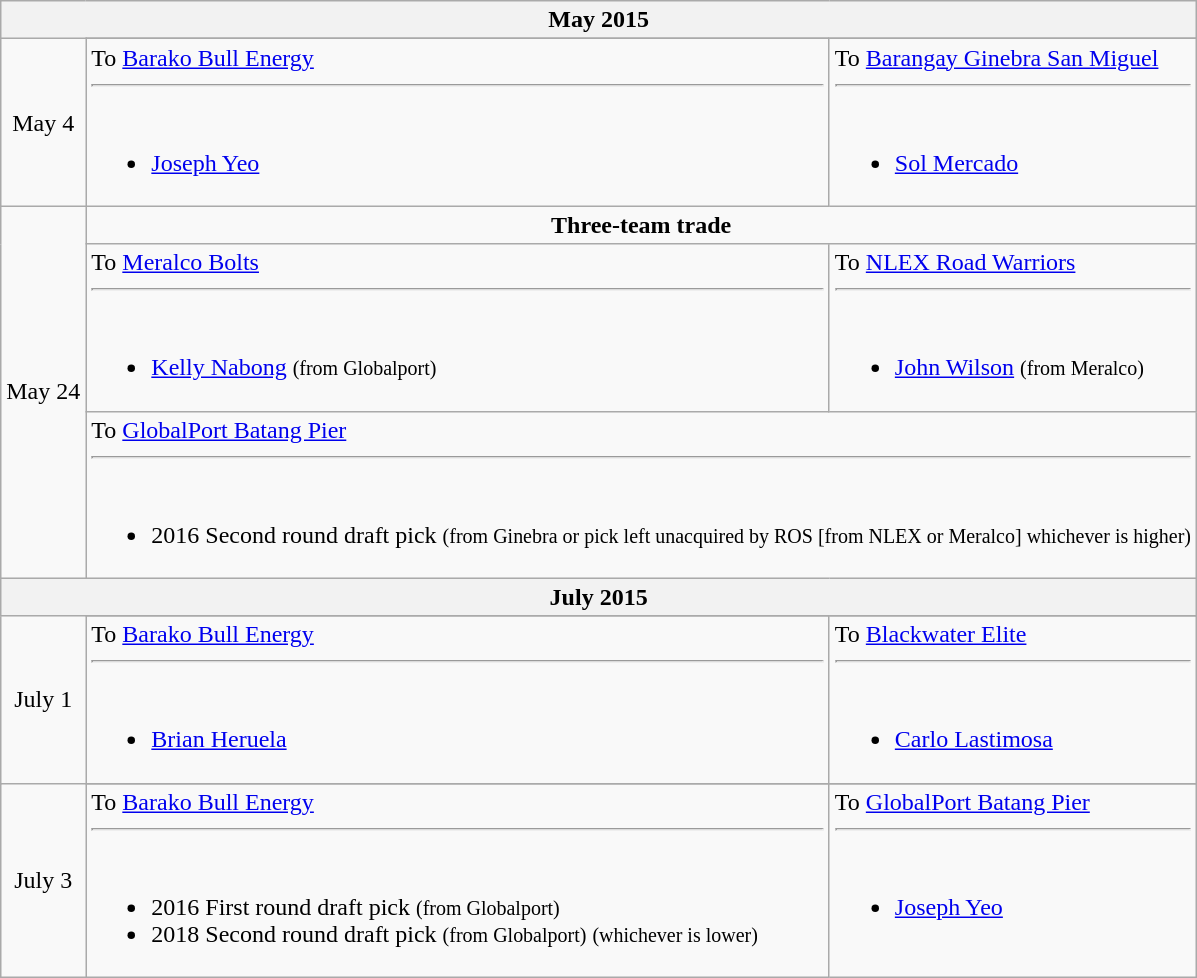<table class="wikitable" style="text-align:center">
<tr>
<th colspan=4>May 2015</th>
</tr>
<tr>
<td rowspan=2>May 4</td>
</tr>
<tr>
<td align=left valign=top>To <a href='#'>Barako Bull Energy</a><hr><br><ul><li><a href='#'>Joseph Yeo</a></li></ul></td>
<td align=left valign=top>To <a href='#'>Barangay Ginebra San Miguel</a><hr><br><ul><li><a href='#'>Sol Mercado</a></li></ul></td>
</tr>
<tr>
<td rowspan=3>May 24</td>
<td colspan=3><strong>Three-team trade</strong></td>
</tr>
<tr>
<td align=left valign=top>To <a href='#'>Meralco Bolts</a><hr><br><ul><li><a href='#'>Kelly Nabong</a> <small>(from Globalport)</small></li></ul></td>
<td align=left valign=top>To <a href='#'>NLEX Road Warriors</a><hr><br><ul><li><a href='#'>John Wilson</a> <small>(from Meralco)</small></li></ul></td>
</tr>
<tr>
<td colspan="2"  style="text-align:left; vertical-align:top;">To <a href='#'>GlobalPort Batang Pier</a><hr><br><ul><li>2016 Second round draft pick <small>(from Ginebra or pick left unacquired by ROS [from NLEX or Meralco] whichever is higher)</small></li></ul></td>
</tr>
<tr>
<th colspan=4>July 2015</th>
</tr>
<tr>
<td rowspan=2>July 1</td>
</tr>
<tr>
<td align=left valign=top>To <a href='#'>Barako Bull Energy</a><hr><br><ul><li><a href='#'>Brian Heruela</a></li></ul></td>
<td align=left valign=top>To <a href='#'>Blackwater Elite</a><hr><br><ul><li><a href='#'>Carlo Lastimosa</a></li></ul></td>
</tr>
<tr>
<td rowspan=2>July 3</td>
</tr>
<tr>
<td align=left valign=top>To <a href='#'>Barako Bull Energy</a><hr><br><ul><li>2016 First round draft pick <small>(from Globalport)</small></li><li>2018 Second round draft pick <small>(from Globalport)</small> <small>(whichever is lower)</small></li></ul></td>
<td align=left valign=top>To <a href='#'>GlobalPort Batang Pier</a><hr><br><ul><li><a href='#'>Joseph Yeo</a></li></ul></td>
</tr>
</table>
